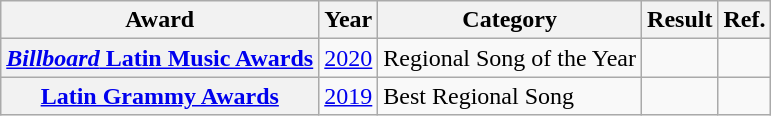<table class="wikitable plainrowheaders">
<tr>
<th>Award</th>
<th>Year</th>
<th>Category</th>
<th>Result</th>
<th>Ref.</th>
</tr>
<tr>
<th scope="row"><a href='#'><em>Billboard</em> Latin Music Awards</a></th>
<td><a href='#'>2020</a></td>
<td Best Regional Mexican song>Regional Song of the Year</td>
<td></td>
<td></td>
</tr>
<tr>
<th scope="row"><a href='#'>Latin Grammy Awards</a></th>
<td><a href='#'>2019</a></td>
<td>Best Regional Song</td>
<td></td>
<td></td>
</tr>
</table>
